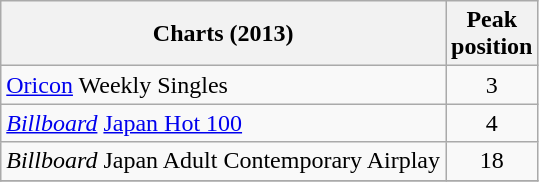<table class="wikitable sortable">
<tr>
<th align="left">Charts (2013)</th>
<th style="text-align:center;">Peak<br>position</th>
</tr>
<tr>
<td><a href='#'>Oricon</a> Weekly Singles</td>
<td align="center">3</td>
</tr>
<tr>
<td><em><a href='#'>Billboard</a></em> <a href='#'>Japan Hot 100</a></td>
<td align="center">4</td>
</tr>
<tr>
<td><em>Billboard</em> Japan Adult Contemporary Airplay</td>
<td align="center">18</td>
</tr>
<tr>
</tr>
</table>
